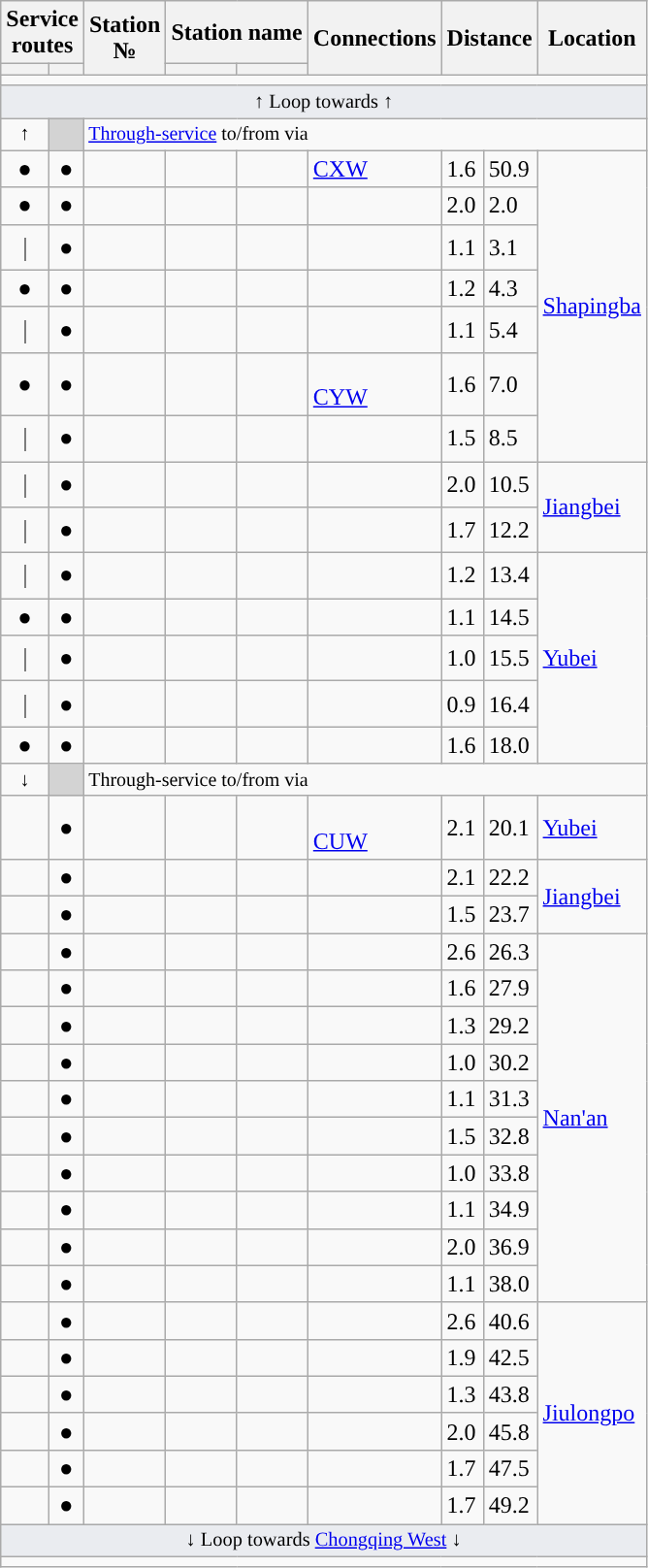<table class="wikitable">
<tr>
<th colspan="2">Service<br>routes</th>
<th rowspan="2">Station<br>№</th>
<th colspan="2">Station name</th>
<th rowspan="2">Connections</th>
<th colspan="2" rowspan="2">Distance<br></th>
<th rowspan="2">Location</th>
</tr>
<tr>
<th></th>
<th></th>
<th></th>
<th></th>
</tr>
<tr style="background:#">
<td colspan=9></td>
</tr>
<tr bgcolor="#eaecf0">
<td colspan=9 style="font-size:85%; text-align:center;">↑ Loop towards  ↑</td>
</tr>
<tr style="font-size:smaller">
<td align="center" style="background:#">↑</td>
<td align="center" style="background:lightgrey"></td>
<td colspan=7><a href='#'>Through-service</a> to/from  via </td>
</tr>
<tr>
<td align="center">●</td>
<td align="center">●</td>
<td></td>
<td></td>
<td></td>
<td>  <a href='#'>CXW</a></td>
<td>1.6</td>
<td>50.9</td>
<td class="wikitable" rowspan="7"><a href='#'>Shapingba</a></td>
</tr>
<tr>
<td align="center">●</td>
<td align="center">●</td>
<td></td>
<td></td>
<td></td>
<td></td>
<td>2.0</td>
<td>2.0</td>
</tr>
<tr>
<td align="center">｜</td>
<td align="center">●</td>
<td></td>
<td></td>
<td></td>
<td></td>
<td>1.1</td>
<td>3.1</td>
</tr>
<tr>
<td align="center">●</td>
<td align="center">●</td>
<td></td>
<td></td>
<td></td>
<td></td>
<td>1.2</td>
<td>4.3</td>
</tr>
<tr>
<td align="center">｜</td>
<td align="center">●</td>
<td></td>
<td></td>
<td></td>
<td></td>
<td>1.1</td>
<td>5.4</td>
</tr>
<tr>
<td align="center">●</td>
<td align="center">●</td>
<td></td>
<td></td>
<td></td>
<td>   <br> <a href='#'>CYW</a></td>
<td>1.6</td>
<td>7.0</td>
</tr>
<tr>
<td align="center">｜</td>
<td align="center">●</td>
<td></td>
<td></td>
<td></td>
<td></td>
<td>1.5</td>
<td>8.5</td>
</tr>
<tr>
<td align="center">｜</td>
<td align="center">●</td>
<td></td>
<td></td>
<td></td>
<td> </td>
<td>2.0</td>
<td>10.5</td>
<td rowspan="2"><a href='#'>Jiangbei</a></td>
</tr>
<tr>
<td align="center">｜</td>
<td align="center">●</td>
<td></td>
<td></td>
<td></td>
<td></td>
<td>1.7</td>
<td>12.2</td>
</tr>
<tr>
<td align="center">｜</td>
<td align="center">●</td>
<td></td>
<td></td>
<td></td>
<td></td>
<td>1.2</td>
<td>13.4</td>
<td rowspan=5><a href='#'>Yubei</a></td>
</tr>
<tr>
<td align="center">●</td>
<td align="center">●</td>
<td></td>
<td></td>
<td></td>
<td> </td>
<td>1.1</td>
<td>14.5</td>
</tr>
<tr>
<td align="center">｜</td>
<td align="center">●</td>
<td></td>
<td></td>
<td></td>
<td></td>
<td>1.0</td>
<td>15.5</td>
</tr>
<tr>
<td align="center">｜</td>
<td align="center">●</td>
<td></td>
<td></td>
<td></td>
<td></td>
<td>0.9</td>
<td>16.4</td>
</tr>
<tr>
<td align="center">●</td>
<td align="center">●</td>
<td></td>
<td></td>
<td></td>
<td></td>
<td>1.6</td>
<td>18.0</td>
</tr>
<tr style="font-size:smaller">
<td align="center" style="background:#">↓</td>
<td align="center" style="background:lightgrey"></td>
<td colspan=7>Through-service to/from  via </td>
</tr>
<tr>
<td align="center"></td>
<td align="center">●</td>
<td></td>
<td></td>
<td></td>
<td> <br>  <a href='#'>CUW</a></td>
<td>2.1</td>
<td>20.1</td>
<td><a href='#'>Yubei</a></td>
</tr>
<tr>
<td align="center"></td>
<td align="center">●</td>
<td></td>
<td></td>
<td></td>
<td></td>
<td>2.1</td>
<td>22.2</td>
<td rowspan="2"><a href='#'>Jiangbei</a></td>
</tr>
<tr>
<td align="center"></td>
<td align="center">●</td>
<td></td>
<td></td>
<td></td>
<td> </td>
<td>1.5</td>
<td>23.7</td>
</tr>
<tr>
<td align="center"></td>
<td align="center">●</td>
<td></td>
<td></td>
<td></td>
<td></td>
<td>2.6</td>
<td>26.3</td>
<td rowspan="10"><a href='#'>Nan'an</a></td>
</tr>
<tr>
<td align="center"></td>
<td align="center">●</td>
<td></td>
<td></td>
<td></td>
<td></td>
<td>1.6</td>
<td>27.9</td>
</tr>
<tr>
<td align="center"></td>
<td align="center">●</td>
<td></td>
<td></td>
<td></td>
<td></td>
<td>1.3</td>
<td>29.2</td>
</tr>
<tr>
<td align="center"></td>
<td align="center">●</td>
<td></td>
<td></td>
<td></td>
<td></td>
<td>1.0</td>
<td>30.2</td>
</tr>
<tr>
<td align="center"></td>
<td align="center">●</td>
<td></td>
<td></td>
<td></td>
<td></td>
<td>1.1</td>
<td>31.3</td>
</tr>
<tr>
<td align="center"></td>
<td align="center">●</td>
<td></td>
<td></td>
<td></td>
<td></td>
<td>1.5</td>
<td>32.8</td>
</tr>
<tr>
<td align="center"></td>
<td align="center">●</td>
<td></td>
<td></td>
<td></td>
<td></td>
<td>1.0</td>
<td>33.8</td>
</tr>
<tr>
<td align="center"></td>
<td align="center">●</td>
<td></td>
<td></td>
<td></td>
<td></td>
<td>1.1</td>
<td>34.9</td>
</tr>
<tr>
<td align="center"></td>
<td align="center">●</td>
<td></td>
<td></td>
<td></td>
<td></td>
<td>2.0</td>
<td>36.9</td>
</tr>
<tr>
<td align="center"></td>
<td align="center">●</td>
<td></td>
<td></td>
<td></td>
<td></td>
<td>1.1</td>
<td>38.0</td>
</tr>
<tr>
<td align="center"></td>
<td align="center">●</td>
<td></td>
<td></td>
<td></td>
<td></td>
<td>2.6</td>
<td>40.6</td>
<td rowspan="6"><a href='#'>Jiulongpo</a></td>
</tr>
<tr>
<td align="center"></td>
<td align="center">●</td>
<td></td>
<td></td>
<td></td>
<td></td>
<td>1.9</td>
<td>42.5</td>
</tr>
<tr>
<td align="center"></td>
<td align="center">●</td>
<td></td>
<td></td>
<td></td>
<td></td>
<td>1.3</td>
<td>43.8</td>
</tr>
<tr>
<td align="center"></td>
<td align="center">●</td>
<td></td>
<td></td>
<td></td>
<td></td>
<td>2.0</td>
<td>45.8</td>
</tr>
<tr>
<td align="center"></td>
<td align="center">●</td>
<td></td>
<td></td>
<td></td>
<td></td>
<td>1.7</td>
<td>47.5</td>
</tr>
<tr>
<td align="center"></td>
<td align="center">●</td>
<td></td>
<td></td>
<td></td>
<td></td>
<td>1.7</td>
<td>49.2</td>
</tr>
<tr bgcolor="#eaecf0">
<td colspan=9 style="font-size:85%; text-align:center;">↓ Loop towards <a href='#'>Chongqing West</a> ↓</td>
</tr>
<tr style="background:#">
<td colspan=9></td>
</tr>
</table>
